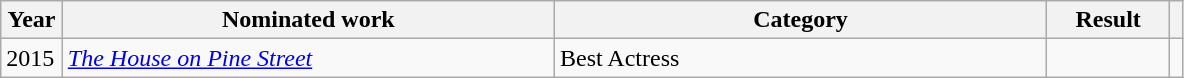<table class=wikitable>
<tr>
<th width=5%>Year</th>
<th style="width:40%;">Nominated work</th>
<th style="width:40%;">Category</th>
<th style="width:10%;">Result</th>
<th width=1%></th>
</tr>
<tr>
<td>2015</td>
<td><em><a href='#'>The House on Pine Street</a></em></td>
<td>Best Actress</td>
<td></td>
<td></td>
</tr>
</table>
